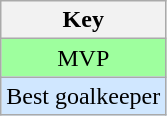<table class="wikitable" style="text-align:center">
<tr>
<th>Key</th>
</tr>
<tr bgcolor="#9eff9e">
<td>MVP</td>
</tr>
<tr style="background:#d0e7ff">
<td>Best goalkeeper</td>
</tr>
</table>
